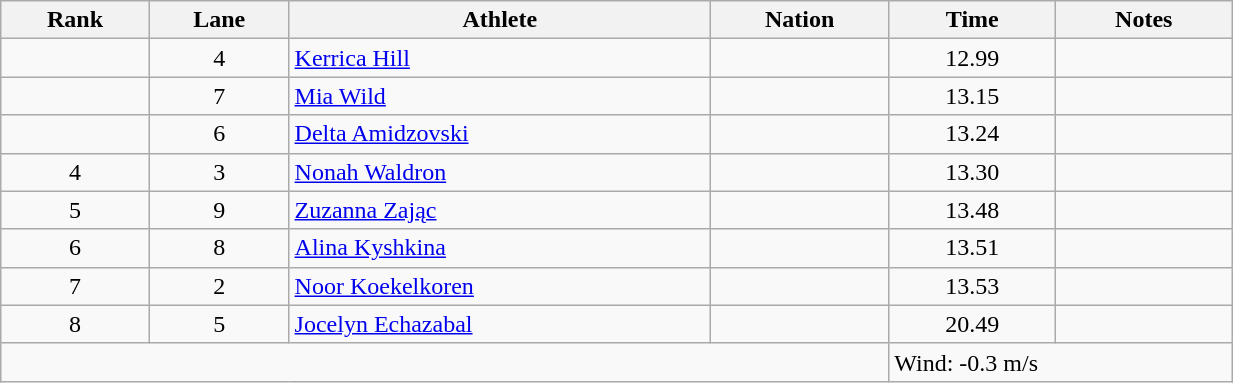<table class="wikitable sortable" style="text-align:center;width: 65%;">
<tr>
<th scope="col">Rank</th>
<th scope="col">Lane</th>
<th scope="col">Athlete</th>
<th scope="col">Nation</th>
<th scope="col">Time</th>
<th scope="col">Notes</th>
</tr>
<tr>
<td></td>
<td>4</td>
<td align=left><a href='#'>Kerrica Hill</a></td>
<td align=left></td>
<td>12.99</td>
<td></td>
</tr>
<tr>
<td></td>
<td>7</td>
<td align=left><a href='#'>Mia Wild</a></td>
<td align=left></td>
<td>13.15</td>
<td></td>
</tr>
<tr>
<td></td>
<td>6</td>
<td align=left><a href='#'>Delta Amidzovski</a></td>
<td align=left></td>
<td>13.24</td>
<td></td>
</tr>
<tr>
<td>4</td>
<td>3</td>
<td align=left><a href='#'>Nonah Waldron</a></td>
<td align=left></td>
<td>13.30</td>
<td></td>
</tr>
<tr>
<td>5</td>
<td>9</td>
<td align=left><a href='#'>Zuzanna Zając</a></td>
<td align=left></td>
<td>13.48</td>
<td></td>
</tr>
<tr>
<td>6</td>
<td>8</td>
<td align=left><a href='#'>Alina Kyshkina</a></td>
<td align=left></td>
<td>13.51</td>
<td></td>
</tr>
<tr>
<td>7</td>
<td>2</td>
<td align=left><a href='#'>Noor Koekelkoren</a></td>
<td align=left></td>
<td>13.53</td>
<td></td>
</tr>
<tr>
<td>8</td>
<td>5</td>
<td align=left><a href='#'>Jocelyn Echazabal</a></td>
<td align=left></td>
<td>20.49</td>
<td></td>
</tr>
<tr class="sortbottom">
<td colspan="4"></td>
<td colspan="2" style="text-align:left;">Wind: -0.3 m/s</td>
</tr>
</table>
